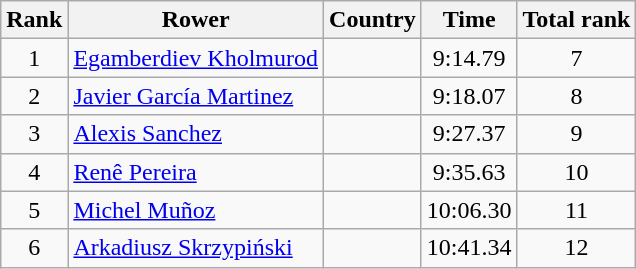<table class="wikitable" style="text-align:center">
<tr>
<th>Rank</th>
<th>Rower</th>
<th>Country</th>
<th>Time</th>
<th>Total rank</th>
</tr>
<tr>
<td>1</td>
<td align="left"><a href='#'>Egamberdiev Kholmurod</a></td>
<td align="left"></td>
<td>9:14.79</td>
<td>7</td>
</tr>
<tr>
<td>2</td>
<td align="left"><a href='#'>Javier García Martinez</a></td>
<td align="left"></td>
<td>9:18.07</td>
<td>8</td>
</tr>
<tr>
<td>3</td>
<td align="left"><a href='#'>Alexis Sanchez</a></td>
<td align="left"></td>
<td>9:27.37</td>
<td>9</td>
</tr>
<tr>
<td>4</td>
<td align="left"><a href='#'>Renê Pereira</a></td>
<td align="left"></td>
<td>9:35.63</td>
<td>10</td>
</tr>
<tr>
<td>5</td>
<td align="left"><a href='#'>Michel Muñoz</a></td>
<td align="left"></td>
<td>10:06.30</td>
<td>11</td>
</tr>
<tr>
<td>6</td>
<td align="left"><a href='#'>Arkadiusz Skrzypiński</a></td>
<td align="left"></td>
<td>10:41.34</td>
<td>12</td>
</tr>
</table>
